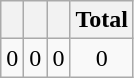<table class="wikitable">
<tr>
<th></th>
<th></th>
<th></th>
<th>Total</th>
</tr>
<tr style="text-align:center;">
<td>0</td>
<td>0</td>
<td>0</td>
<td>0</td>
</tr>
</table>
